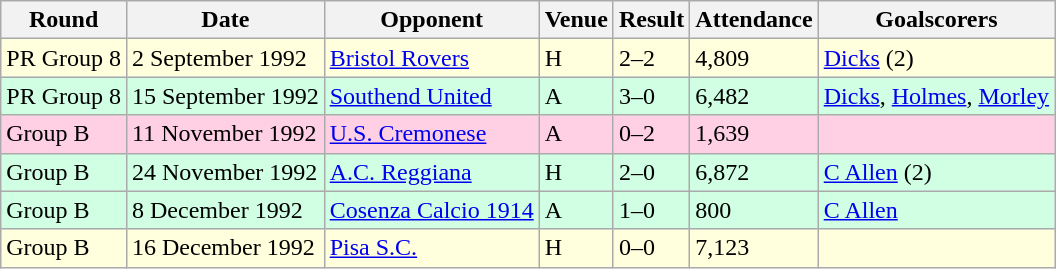<table class="wikitable">
<tr>
<th>Round</th>
<th>Date</th>
<th>Opponent</th>
<th>Venue</th>
<th>Result</th>
<th>Attendance</th>
<th>Goalscorers</th>
</tr>
<tr style="background-color: #ffffdd;">
<td>PR Group 8</td>
<td>2 September 1992</td>
<td><a href='#'>Bristol Rovers</a></td>
<td>H</td>
<td>2–2</td>
<td>4,809</td>
<td><a href='#'>Dicks</a> (2)</td>
</tr>
<tr style="background-color: #d0ffe3;">
<td>PR Group 8</td>
<td>15 September 1992</td>
<td><a href='#'>Southend United</a></td>
<td>A</td>
<td>3–0</td>
<td>6,482</td>
<td><a href='#'>Dicks</a>, <a href='#'>Holmes</a>, <a href='#'>Morley</a></td>
</tr>
<tr style="background-color: #ffd0e3;">
<td>Group B</td>
<td>11 November 1992</td>
<td><a href='#'>U.S. Cremonese</a></td>
<td>A</td>
<td>0–2</td>
<td>1,639</td>
<td></td>
</tr>
<tr style="background-color: #d0ffe3;">
<td>Group B</td>
<td>24 November 1992</td>
<td><a href='#'>A.C. Reggiana</a></td>
<td>H</td>
<td>2–0</td>
<td>6,872</td>
<td><a href='#'>C Allen</a> (2)</td>
</tr>
<tr style="background-color: #d0ffe3;">
<td>Group B</td>
<td>8 December 1992</td>
<td><a href='#'>Cosenza Calcio 1914</a></td>
<td>A</td>
<td>1–0</td>
<td>800</td>
<td><a href='#'>C Allen</a></td>
</tr>
<tr style="background-color: #ffffdd;">
<td>Group B</td>
<td>16 December 1992</td>
<td><a href='#'>Pisa S.C.</a></td>
<td>H</td>
<td>0–0</td>
<td>7,123</td>
<td></td>
</tr>
</table>
